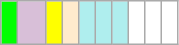<table border="1px" style="border-collapse:collapse; border-color:#aaa; margin-bottom:0.5em;" cellpadding=5 cellspacing=0>
<tr>
<td style="background:#00ff00"><strong></strong></td>
<td style="background:#D8BFD8">  </td>
<td style="background:yellow"></td>
<td style="background:#ffebcd"></td>
<td style="background:#afeeee"></td>
<td style="background:#afeeee"></td>
<td style="background:#afeeee"></td>
<td></td>
<td></td>
<td></td>
</tr>
</table>
